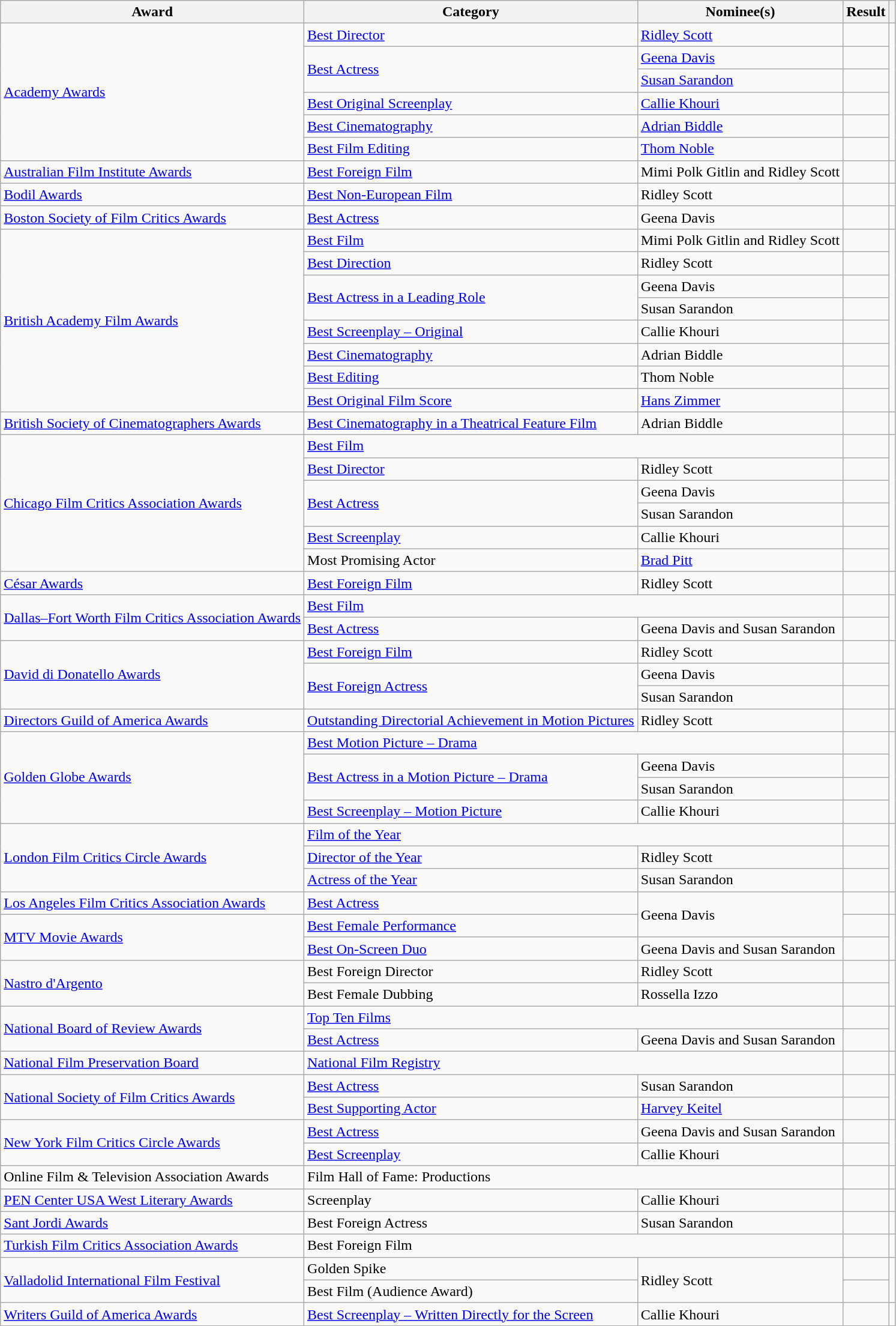<table class="wikitable plainrowheaders">
<tr>
<th>Award</th>
<th>Category</th>
<th>Nominee(s)</th>
<th>Result</th>
<th></th>
</tr>
<tr>
<td rowspan="6"><a href='#'>Academy Awards</a></td>
<td><a href='#'>Best Director</a></td>
<td><a href='#'>Ridley Scott</a></td>
<td></td>
<td align="center" rowspan="6"></td>
</tr>
<tr>
<td rowspan="2"><a href='#'>Best Actress</a></td>
<td><a href='#'>Geena Davis</a></td>
<td></td>
</tr>
<tr>
<td><a href='#'>Susan Sarandon</a></td>
<td></td>
</tr>
<tr>
<td><a href='#'>Best Original Screenplay</a></td>
<td><a href='#'>Callie Khouri</a></td>
<td></td>
</tr>
<tr>
<td><a href='#'>Best Cinematography</a></td>
<td><a href='#'>Adrian Biddle</a></td>
<td></td>
</tr>
<tr>
<td><a href='#'>Best Film Editing</a></td>
<td><a href='#'>Thom Noble</a></td>
<td></td>
</tr>
<tr>
<td><a href='#'>Australian Film Institute Awards</a></td>
<td><a href='#'>Best Foreign Film</a></td>
<td>Mimi Polk Gitlin and Ridley Scott</td>
<td></td>
<td align="center"></td>
</tr>
<tr>
<td><a href='#'>Bodil Awards</a></td>
<td><a href='#'>Best Non-European Film</a></td>
<td>Ridley Scott</td>
<td></td>
<td align="center"></td>
</tr>
<tr>
<td><a href='#'>Boston Society of Film Critics Awards</a></td>
<td><a href='#'>Best Actress</a></td>
<td>Geena Davis</td>
<td></td>
<td align="center"></td>
</tr>
<tr>
<td rowspan="8"><a href='#'>British Academy Film Awards</a></td>
<td><a href='#'>Best Film</a></td>
<td>Mimi Polk Gitlin and Ridley Scott</td>
<td></td>
<td align="center" rowspan="8"></td>
</tr>
<tr>
<td><a href='#'>Best Direction</a></td>
<td>Ridley Scott</td>
<td></td>
</tr>
<tr>
<td rowspan="2"><a href='#'>Best Actress in a Leading Role</a></td>
<td>Geena Davis</td>
<td></td>
</tr>
<tr>
<td>Susan Sarandon</td>
<td></td>
</tr>
<tr>
<td><a href='#'>Best Screenplay – Original</a></td>
<td>Callie Khouri</td>
<td></td>
</tr>
<tr>
<td><a href='#'>Best Cinematography</a></td>
<td>Adrian Biddle</td>
<td></td>
</tr>
<tr>
<td><a href='#'>Best Editing</a></td>
<td>Thom Noble</td>
<td></td>
</tr>
<tr>
<td><a href='#'>Best Original Film Score</a></td>
<td><a href='#'>Hans Zimmer</a></td>
<td></td>
</tr>
<tr>
<td><a href='#'>British Society of Cinematographers Awards</a></td>
<td><a href='#'>Best Cinematography in a Theatrical Feature Film</a></td>
<td>Adrian Biddle</td>
<td></td>
<td align="center"></td>
</tr>
<tr>
<td rowspan="6"><a href='#'>Chicago Film Critics Association Awards</a></td>
<td colspan="2"><a href='#'>Best Film</a></td>
<td></td>
<td align="center" rowspan="6"></td>
</tr>
<tr>
<td><a href='#'>Best Director</a></td>
<td>Ridley Scott</td>
<td></td>
</tr>
<tr>
<td rowspan="2"><a href='#'>Best Actress</a></td>
<td>Geena Davis</td>
<td></td>
</tr>
<tr>
<td>Susan Sarandon</td>
<td></td>
</tr>
<tr>
<td><a href='#'>Best Screenplay</a></td>
<td>Callie Khouri</td>
<td></td>
</tr>
<tr>
<td>Most Promising Actor</td>
<td><a href='#'>Brad Pitt</a></td>
<td></td>
</tr>
<tr>
<td><a href='#'>César Awards</a></td>
<td><a href='#'>Best Foreign Film</a></td>
<td>Ridley Scott</td>
<td></td>
<td align="center"></td>
</tr>
<tr>
<td rowspan="2"><a href='#'>Dallas–Fort Worth Film Critics Association Awards</a></td>
<td colspan="2"><a href='#'>Best Film</a></td>
<td></td>
<td align="center" rowspan="2"></td>
</tr>
<tr>
<td><a href='#'>Best Actress</a></td>
<td>Geena Davis and Susan Sarandon</td>
<td></td>
</tr>
<tr>
<td rowspan="3"><a href='#'>David di Donatello Awards</a></td>
<td><a href='#'>Best Foreign Film</a></td>
<td>Ridley Scott</td>
<td></td>
<td align="center" rowspan="3"></td>
</tr>
<tr>
<td rowspan="2"><a href='#'>Best Foreign Actress</a></td>
<td>Geena Davis</td>
<td></td>
</tr>
<tr>
<td>Susan Sarandon</td>
<td></td>
</tr>
<tr>
<td><a href='#'>Directors Guild of America Awards</a></td>
<td><a href='#'>Outstanding Directorial Achievement in Motion Pictures</a></td>
<td>Ridley Scott</td>
<td></td>
<td align="center"></td>
</tr>
<tr>
<td rowspan="4"><a href='#'>Golden Globe Awards</a></td>
<td colspan="2"><a href='#'>Best Motion Picture – Drama</a></td>
<td></td>
<td align="center" rowspan="4"></td>
</tr>
<tr>
<td rowspan="2"><a href='#'>Best Actress in a Motion Picture – Drama</a></td>
<td>Geena Davis</td>
<td></td>
</tr>
<tr>
<td>Susan Sarandon</td>
<td></td>
</tr>
<tr>
<td><a href='#'>Best Screenplay – Motion Picture</a></td>
<td>Callie Khouri</td>
<td></td>
</tr>
<tr>
<td rowspan="3"><a href='#'>London Film Critics Circle Awards</a></td>
<td colspan="2"><a href='#'>Film of the Year</a></td>
<td></td>
<td align="center" rowspan="3"></td>
</tr>
<tr>
<td><a href='#'>Director of the Year</a></td>
<td>Ridley Scott</td>
<td></td>
</tr>
<tr>
<td><a href='#'>Actress of the Year</a></td>
<td>Susan Sarandon </td>
<td></td>
</tr>
<tr>
<td><a href='#'>Los Angeles Film Critics Association Awards</a></td>
<td><a href='#'>Best Actress</a></td>
<td rowspan="2">Geena Davis</td>
<td></td>
<td align="center"></td>
</tr>
<tr>
<td rowspan="2"><a href='#'>MTV Movie Awards</a></td>
<td><a href='#'>Best Female Performance</a></td>
<td></td>
<td align="center" rowspan="2"></td>
</tr>
<tr>
<td><a href='#'>Best On-Screen Duo</a></td>
<td>Geena Davis and Susan Sarandon</td>
<td></td>
</tr>
<tr>
<td rowspan="2"><a href='#'>Nastro d'Argento</a></td>
<td>Best Foreign Director</td>
<td>Ridley Scott</td>
<td></td>
<td align="center" rowspan="2"></td>
</tr>
<tr>
<td>Best Female Dubbing</td>
<td>Rossella Izzo </td>
<td></td>
</tr>
<tr>
<td rowspan="2"><a href='#'>National Board of Review Awards</a></td>
<td colspan="2"><a href='#'>Top Ten Films</a></td>
<td></td>
<td align="center" rowspan="2"></td>
</tr>
<tr>
<td><a href='#'>Best Actress</a></td>
<td>Geena Davis and Susan Sarandon</td>
<td></td>
</tr>
<tr>
<td><a href='#'>National Film Preservation Board</a></td>
<td colspan="2"><a href='#'>National Film Registry</a></td>
<td></td>
<td align="center"></td>
</tr>
<tr>
<td rowspan="2"><a href='#'>National Society of Film Critics Awards</a></td>
<td><a href='#'>Best Actress</a></td>
<td>Susan Sarandon</td>
<td></td>
<td align="center" rowspan="2"></td>
</tr>
<tr>
<td><a href='#'>Best Supporting Actor</a></td>
<td><a href='#'>Harvey Keitel</a> </td>
<td></td>
</tr>
<tr>
<td rowspan="2"><a href='#'>New York Film Critics Circle Awards</a></td>
<td><a href='#'>Best Actress</a></td>
<td>Geena Davis and Susan Sarandon</td>
<td></td>
<td align="center" rowspan="2"></td>
</tr>
<tr>
<td><a href='#'>Best Screenplay</a></td>
<td>Callie Khouri</td>
<td></td>
</tr>
<tr>
<td>Online Film & Television Association Awards</td>
<td colspan="2">Film Hall of Fame: Productions</td>
<td></td>
<td align="center"></td>
</tr>
<tr>
<td><a href='#'>PEN Center USA West Literary Awards</a></td>
<td>Screenplay</td>
<td>Callie Khouri</td>
<td></td>
<td align="center"></td>
</tr>
<tr>
<td><a href='#'>Sant Jordi Awards</a></td>
<td>Best Foreign Actress</td>
<td>Susan Sarandon</td>
<td></td>
<td align="center"></td>
</tr>
<tr>
<td><a href='#'>Turkish Film Critics Association Awards</a></td>
<td colspan="2">Best Foreign Film</td>
<td></td>
<td align="center"></td>
</tr>
<tr>
<td rowspan="2"><a href='#'>Valladolid International Film Festival</a></td>
<td>Golden Spike</td>
<td rowspan="2">Ridley Scott</td>
<td></td>
<td align="center" rowspan="2"></td>
</tr>
<tr>
<td>Best Film (Audience Award)</td>
<td></td>
</tr>
<tr>
<td><a href='#'>Writers Guild of America Awards</a></td>
<td><a href='#'>Best Screenplay – Written Directly for the Screen</a></td>
<td>Callie Khouri</td>
<td></td>
<td align="center"></td>
</tr>
</table>
